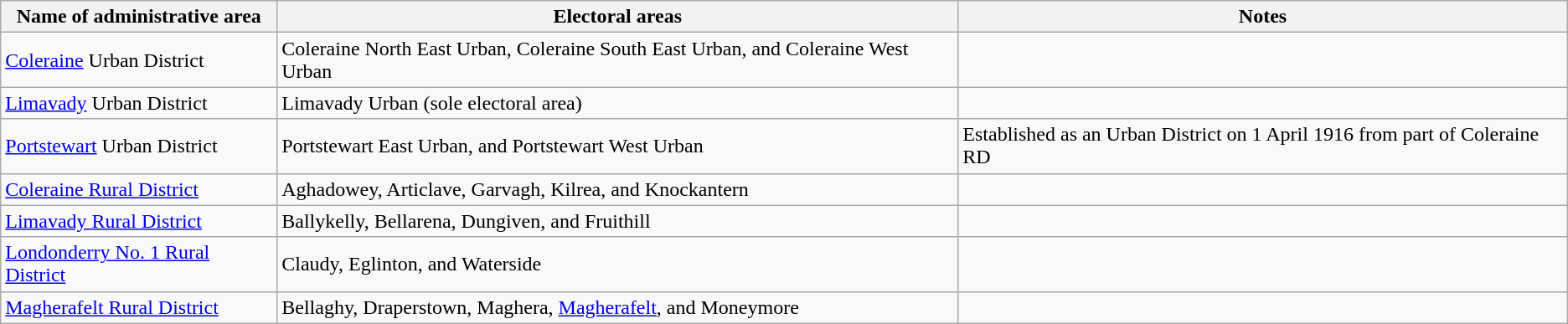<table class="wikitable">
<tr>
<th>Name of administrative area</th>
<th>Electoral areas</th>
<th>Notes</th>
</tr>
<tr>
<td><a href='#'>Coleraine</a> Urban District</td>
<td>Coleraine North East Urban, Coleraine South East Urban, and Coleraine West Urban</td>
<td></td>
</tr>
<tr>
<td><a href='#'>Limavady</a> Urban District</td>
<td>Limavady Urban (sole electoral area)</td>
<td></td>
</tr>
<tr>
<td><a href='#'>Portstewart</a> Urban District</td>
<td>Portstewart East Urban, and Portstewart West Urban</td>
<td>Established as an Urban District on 1 April 1916 from part of Coleraine RD</td>
</tr>
<tr>
<td><a href='#'>Coleraine Rural District</a></td>
<td>Aghadowey, Articlave, Garvagh, Kilrea, and Knockantern</td>
<td></td>
</tr>
<tr>
<td><a href='#'>Limavady Rural District</a></td>
<td>Ballykelly, Bellarena, Dungiven, and Fruithill</td>
<td></td>
</tr>
<tr>
<td><a href='#'>Londonderry No. 1 Rural District</a></td>
<td>Claudy, Eglinton, and Waterside</td>
<td></td>
</tr>
<tr>
<td><a href='#'>Magherafelt Rural District</a></td>
<td>Bellaghy, Draperstown, Maghera, <a href='#'>Magherafelt</a>, and Moneymore</td>
<td></td>
</tr>
</table>
